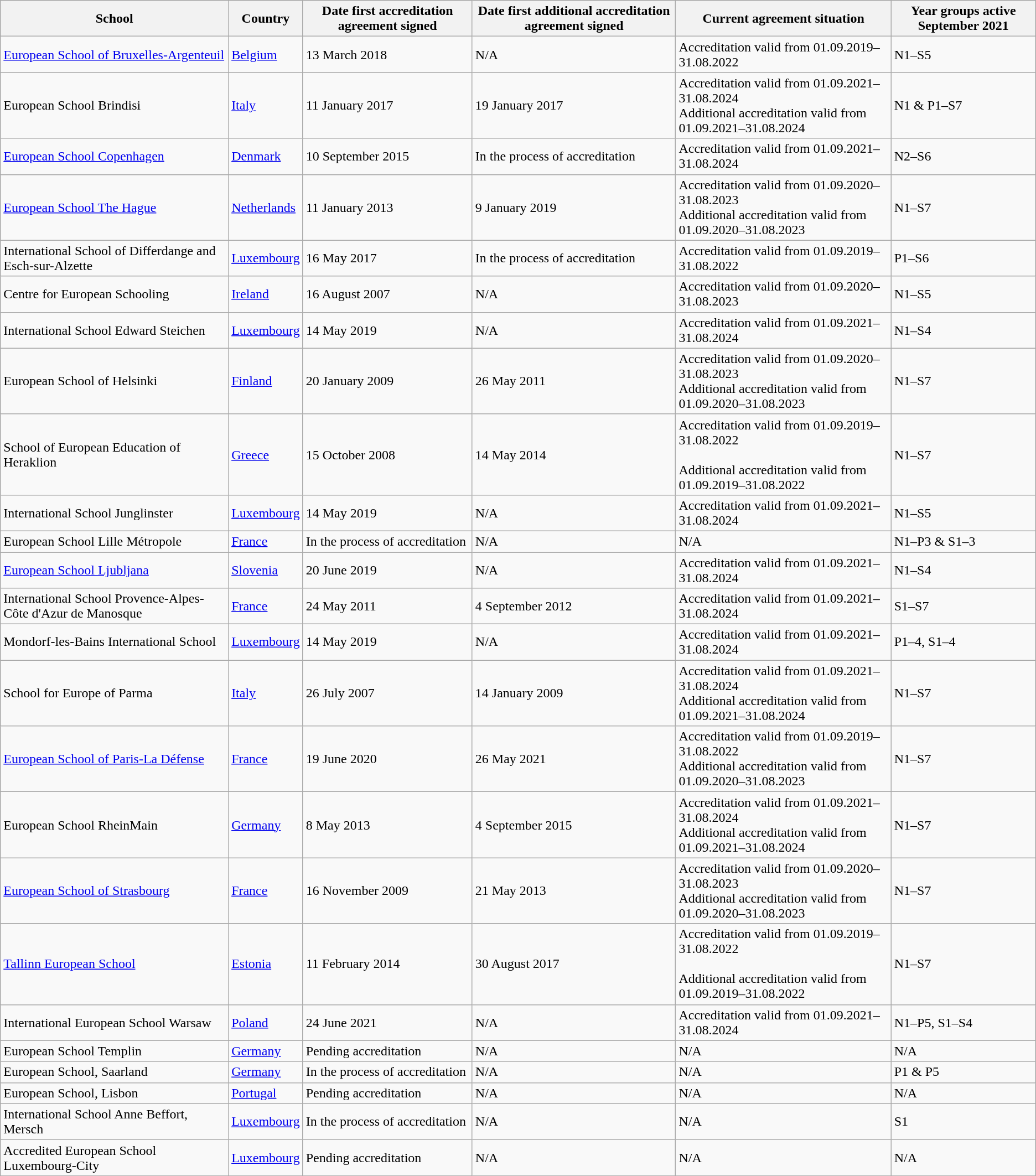<table class="wikitable sortable">
<tr>
<th>School</th>
<th>Country</th>
<th>Date first accreditation agreement signed</th>
<th>Date first additional accreditation agreement signed</th>
<th>Current agreement situation</th>
<th>Year groups active September 2021</th>
</tr>
<tr>
<td><a href='#'>European School of Bruxelles-Argenteuil</a></td>
<td><a href='#'>Belgium</a></td>
<td>13 March 2018</td>
<td>N/A</td>
<td>Accreditation valid from 01.09.2019–31.08.2022</td>
<td>⁠N1–S5</td>
</tr>
<tr>
<td>European School Brindisi</td>
<td><a href='#'>Italy</a></td>
<td>11 January 2017</td>
<td>19 January 2017</td>
<td>Accreditation valid from 01.09.2021– 31.08.2024<br>Additional accreditation valid from 01.09.2021–31.08.2024</td>
<td>N1 & P1–S7</td>
</tr>
<tr>
<td><a href='#'>European School Copenhagen</a></td>
<td><a href='#'>Denmark</a></td>
<td>10 September 2015</td>
<td>In the process of accreditation</td>
<td>Accreditation valid from 01.09.2021– 31.08.2024</td>
<td>N2–S6</td>
</tr>
<tr>
<td><a href='#'>European School The Hague</a></td>
<td><a href='#'>Netherlands</a></td>
<td>11 January 2013</td>
<td>9 January 2019</td>
<td>Accreditation valid from 01.09.2020– 31.08.2023<br>Additional accreditation valid from 01.09.2020–31.08.2023</td>
<td>N1–S7</td>
</tr>
<tr>
<td>International School of Differdange and Esch-sur-Alzette</td>
<td><a href='#'>Luxembourg</a></td>
<td>16 May 2017</td>
<td>In the process of accreditation</td>
<td>Accreditation valid from 01.09.2019–31.08.2022</td>
<td>P1–S6</td>
</tr>
<tr>
<td>Centre for European Schooling</td>
<td><a href='#'>Ireland</a></td>
<td>16 August 2007</td>
<td>N/A</td>
<td>Accreditation valid from 01.09.2020– 31.08.2023</td>
<td>N1–S5</td>
</tr>
<tr>
<td>International School Edward Steichen</td>
<td><a href='#'>Luxembourg</a></td>
<td>14 May 2019</td>
<td>N/A</td>
<td>Accreditation valid from 01.09.2021– 31.08.2024</td>
<td>N1–S4</td>
</tr>
<tr>
<td>European School of Helsinki</td>
<td><a href='#'>Finland</a></td>
<td>20 January 2009</td>
<td>26 May 2011</td>
<td>Accreditation valid from 01.09.2020– 31.08.2023<br>Additional accreditation valid from 01.09.2020–31.08.2023</td>
<td>N1–S7</td>
</tr>
<tr>
<td>School of European Education of Heraklion</td>
<td><a href='#'>Greece</a></td>
<td>15 October 2008</td>
<td>14 May 2014</td>
<td>Accreditation valid from 01.09.2019–31.08.2022<br><br>Additional accreditation valid from 01.09.2019–31.08.2022</td>
<td>N1–S7</td>
</tr>
<tr>
<td>International School Junglinster</td>
<td><a href='#'>Luxembourg</a></td>
<td>14 May 2019</td>
<td>N/A</td>
<td>Accreditation valid from 01.09.2021–31.08.2024</td>
<td>N1–S5</td>
</tr>
<tr>
<td>European School Lille Métropole</td>
<td><a href='#'>France</a></td>
<td>In the process of accreditation</td>
<td>N/A</td>
<td>N/A</td>
<td>N1–P3 & S1–3</td>
</tr>
<tr>
<td><a href='#'>European School Ljubljana</a></td>
<td><a href='#'>Slovenia</a></td>
<td>20 June 2019</td>
<td>N/A</td>
<td>Accreditation valid from 01.09.2021– 31.08.2024</td>
<td>N1–S4</td>
</tr>
<tr>
<td>International School Provence-Alpes-Côte d'Azur de Manosque</td>
<td><a href='#'>France</a></td>
<td>24 May 2011</td>
<td>4 September 2012</td>
<td>Accreditation valid from 01.09.2021–31.08.2024</td>
<td>S1–S7</td>
</tr>
<tr>
<td>Mondorf-les-Bains International School</td>
<td><a href='#'>Luxembourg</a></td>
<td>14 May 2019</td>
<td>N/A</td>
<td>Accreditation valid from 01.09.2021– 31.08.2024</td>
<td>P1–4, S1–4</td>
</tr>
<tr>
<td>School for Europe of Parma</td>
<td><a href='#'>Italy</a></td>
<td>26 July 2007</td>
<td>14 January 2009</td>
<td>Accreditation valid from 01.09.2021– 31.08.2024<br>Additional accreditation valid from 01.09.2021–31.08.2024</td>
<td>N1–S7</td>
</tr>
<tr>
<td><a href='#'>European School of Paris-La Défense</a></td>
<td><a href='#'>France</a></td>
<td>19 June 2020</td>
<td>26 May 2021</td>
<td>Accreditation valid from 01.09.2019– 31.08.2022<br>Additional accreditation valid from 01.09.2020–31.08.2023</td>
<td>N1–S7</td>
</tr>
<tr>
<td>European School RheinMain</td>
<td><a href='#'>Germany</a></td>
<td>8 May 2013</td>
<td>4 September 2015</td>
<td>Accreditation valid from 01.09.2021– 31.08.2024<br>Additional accreditation valid from 01.09.2021–31.08.2024</td>
<td>N1–S7</td>
</tr>
<tr>
<td><a href='#'>European School of Strasbourg</a></td>
<td><a href='#'>France</a></td>
<td>16 November 2009</td>
<td>21 May 2013</td>
<td>Accreditation valid from 01.09.2020–31.08.2023<br>Additional accreditation valid from 01.09.2020–31.08.2023</td>
<td>N1–S7</td>
</tr>
<tr>
<td><a href='#'>Tallinn European School</a></td>
<td><a href='#'>Estonia</a></td>
<td>11 February 2014</td>
<td>30 August 2017</td>
<td>Accreditation valid from 01.09.2019–31.08.2022<br><br>Additional accreditation valid from 01.09.2019–31.08.2022</td>
<td>N1–S7</td>
</tr>
<tr>
<td>International European School Warsaw</td>
<td><a href='#'>Poland</a></td>
<td>24 June 2021</td>
<td>N/A</td>
<td>Accreditation valid from 01.09.2021–31.08.2024</td>
<td>N1–P5, S1–S4</td>
</tr>
<tr>
<td>European School Templin</td>
<td><a href='#'>Germany</a></td>
<td>Pending accreditation</td>
<td>N/A</td>
<td>N/A</td>
<td>N/A</td>
</tr>
<tr>
<td>European School, Saarland</td>
<td><a href='#'>Germany</a></td>
<td>In the process of accreditation</td>
<td>N/A</td>
<td>N/A</td>
<td>P1 & P5</td>
</tr>
<tr>
<td>European School, Lisbon</td>
<td><a href='#'>Portugal</a></td>
<td>Pending accreditation</td>
<td>N/A</td>
<td>N/A</td>
<td>N/A</td>
</tr>
<tr>
<td>International School Anne Beffort, Mersch</td>
<td><a href='#'>Luxembourg</a></td>
<td>In the process of accreditation</td>
<td>N/A</td>
<td>N/A</td>
<td>S1</td>
</tr>
<tr>
<td>Accredited European School Luxembourg-City</td>
<td><a href='#'>Luxembourg</a></td>
<td>Pending accreditation</td>
<td>N/A</td>
<td>N/A</td>
<td>N/A</td>
</tr>
</table>
